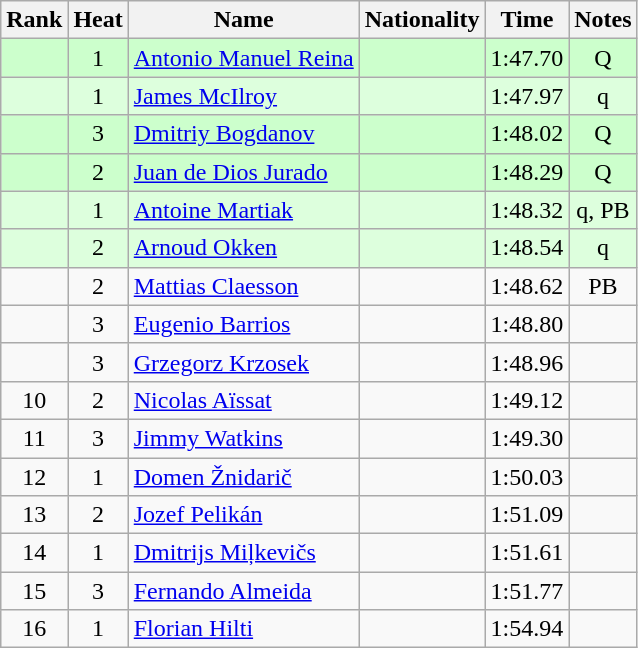<table class="wikitable sortable" style="text-align:center">
<tr>
<th>Rank</th>
<th>Heat</th>
<th>Name</th>
<th>Nationality</th>
<th>Time</th>
<th>Notes</th>
</tr>
<tr bgcolor=ccffcc>
<td></td>
<td>1</td>
<td align="left"><a href='#'>Antonio Manuel Reina</a></td>
<td align=left></td>
<td>1:47.70</td>
<td>Q</td>
</tr>
<tr bgcolor=ddffdd>
<td></td>
<td>1</td>
<td align="left"><a href='#'>James McIlroy</a></td>
<td align=left></td>
<td>1:47.97</td>
<td>q</td>
</tr>
<tr bgcolor=ccffcc>
<td></td>
<td>3</td>
<td align="left"><a href='#'>Dmitriy Bogdanov</a></td>
<td align=left></td>
<td>1:48.02</td>
<td>Q</td>
</tr>
<tr bgcolor=ccffcc>
<td></td>
<td>2</td>
<td align="left"><a href='#'>Juan de Dios Jurado</a></td>
<td align=left></td>
<td>1:48.29</td>
<td>Q</td>
</tr>
<tr bgcolor=ddffdd>
<td></td>
<td>1</td>
<td align="left"><a href='#'>Antoine Martiak</a></td>
<td align=left></td>
<td>1:48.32</td>
<td>q, PB</td>
</tr>
<tr bgcolor=ddffdd>
<td></td>
<td>2</td>
<td align="left"><a href='#'>Arnoud Okken</a></td>
<td align=left></td>
<td>1:48.54</td>
<td>q</td>
</tr>
<tr>
<td></td>
<td>2</td>
<td align="left"><a href='#'>Mattias Claesson</a></td>
<td align=left></td>
<td>1:48.62</td>
<td>PB</td>
</tr>
<tr>
<td></td>
<td>3</td>
<td align="left"><a href='#'>Eugenio Barrios</a></td>
<td align=left></td>
<td>1:48.80</td>
<td></td>
</tr>
<tr>
<td></td>
<td>3</td>
<td align="left"><a href='#'>Grzegorz Krzosek</a></td>
<td align=left></td>
<td>1:48.96</td>
<td></td>
</tr>
<tr>
<td>10</td>
<td>2</td>
<td align="left"><a href='#'>Nicolas Aïssat</a></td>
<td align=left></td>
<td>1:49.12</td>
<td></td>
</tr>
<tr>
<td>11</td>
<td>3</td>
<td align="left"><a href='#'>Jimmy Watkins</a></td>
<td align=left></td>
<td>1:49.30</td>
<td></td>
</tr>
<tr>
<td>12</td>
<td>1</td>
<td align="left"><a href='#'>Domen Žnidarič</a></td>
<td align=left></td>
<td>1:50.03</td>
<td></td>
</tr>
<tr>
<td>13</td>
<td>2</td>
<td align="left"><a href='#'>Jozef Pelikán</a></td>
<td align=left></td>
<td>1:51.09</td>
<td></td>
</tr>
<tr>
<td>14</td>
<td>1</td>
<td align="left"><a href='#'>Dmitrijs Miļkevičs</a></td>
<td align=left></td>
<td>1:51.61</td>
<td></td>
</tr>
<tr>
<td>15</td>
<td>3</td>
<td align="left"><a href='#'>Fernando Almeida</a></td>
<td align=left></td>
<td>1:51.77</td>
<td></td>
</tr>
<tr>
<td>16</td>
<td>1</td>
<td align="left"><a href='#'>Florian Hilti</a></td>
<td align=left></td>
<td>1:54.94</td>
<td></td>
</tr>
</table>
